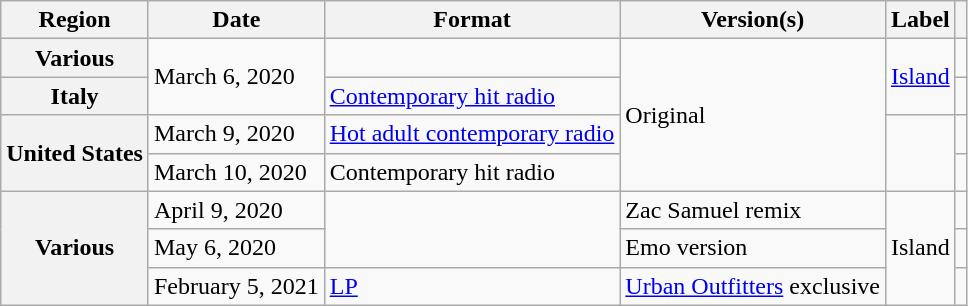<table class="wikitable plainrowheaders">
<tr>
<th scope="col">Region</th>
<th scope="col">Date</th>
<th scope="col">Format</th>
<th scope="col">Version(s)</th>
<th scope="col">Label</th>
<th scope="col"></th>
</tr>
<tr>
<th scope="row">Various</th>
<td rowspan="2">March 6, 2020</td>
<td></td>
<td rowspan="4">Original</td>
<td rowspan="2"><a href='#'>Island</a></td>
<td></td>
</tr>
<tr>
<th scope="row">Italy</th>
<td><a href='#'>Contemporary hit radio</a></td>
<td></td>
</tr>
<tr>
<th scope="row" rowspan="2">United States</th>
<td>March 9, 2020</td>
<td><a href='#'>Hot adult contemporary radio</a></td>
<td rowspan="2"></td>
<td></td>
</tr>
<tr>
<td>March 10, 2020</td>
<td>Contemporary hit radio</td>
<td></td>
</tr>
<tr>
<th scope="row" rowspan="3">Various</th>
<td>April 9, 2020</td>
<td rowspan="2"></td>
<td>Zac Samuel remix</td>
<td rowspan="3">Island</td>
<td></td>
</tr>
<tr>
<td>May 6, 2020</td>
<td>Emo version</td>
<td></td>
</tr>
<tr>
<td>February 5, 2021</td>
<td><a href='#'>LP</a></td>
<td><a href='#'>Urban Outfitters</a> exclusive</td>
<td></td>
</tr>
</table>
